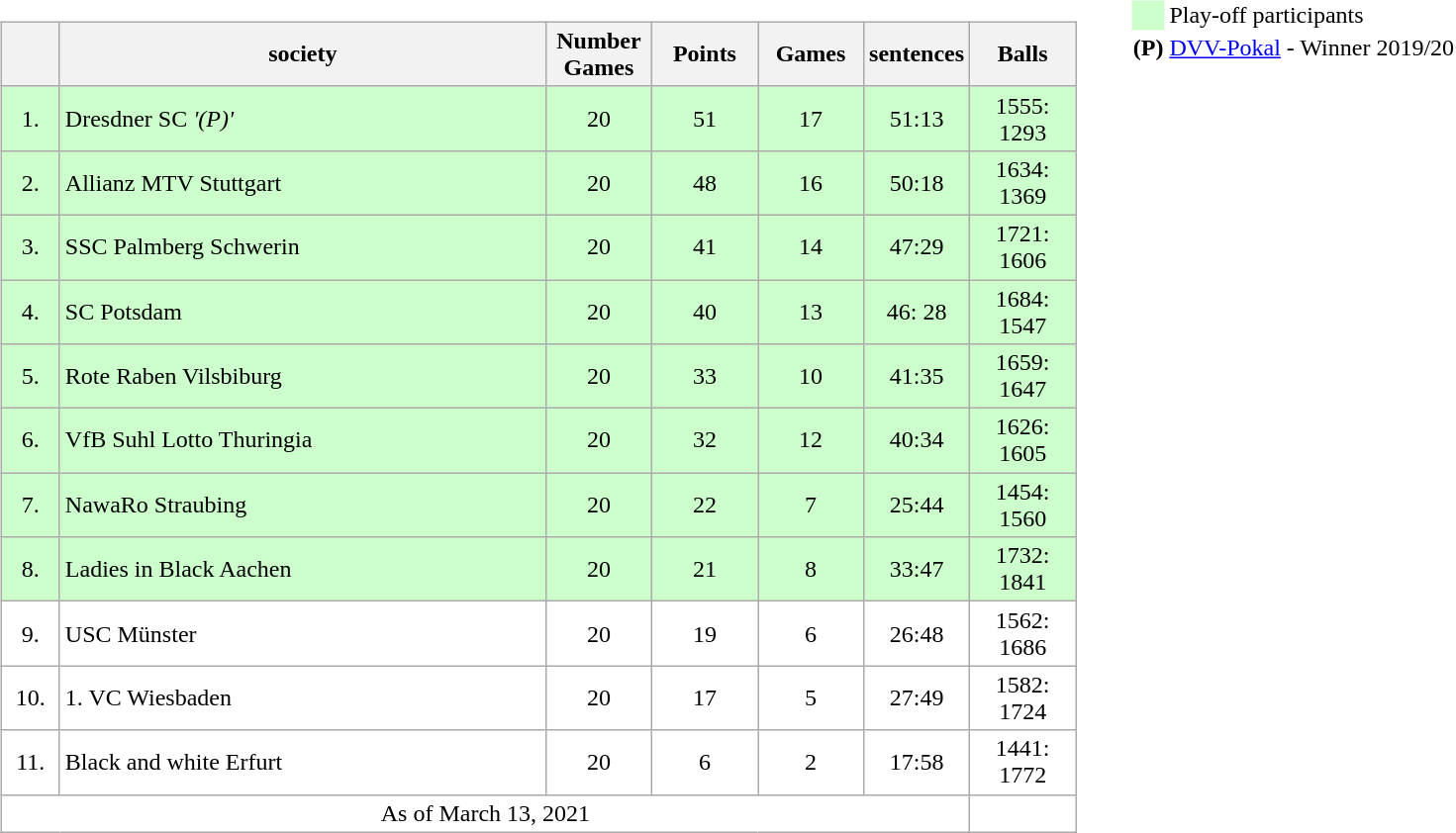<table>
<tr>
<td style = "width: 50%; vertical-align: top;"><br><table class = "wikitable" style = "background: #FFFFFF; text-align: center;">
<tr style = "background: #EFEFEF">
<th style = "width: 2em"> </th>
<th style = "width: 20em">society</th>
<th style = "width: 4em">Number Games</th>
<th style = "width: 4em">Points</th>
<th style = "width: 4em">Games</th>
<th style = "width: 4em">sentences</th>
<th style = "width: 4em">Balls</th>
</tr>
<tr style = "background: #CCFFCC">
<td>1.</td>
<td style = "text-align: left;">Dresdner SC <em> '(P)' </em></td>
<td>20</td>
<td>51</td>
<td>17</td>
<td>51:13</td>
<td>1555: 1293</td>
</tr>
<tr style = "background: #CCFFCC">
<td>2.</td>
<td style = "text-align: left;">Allianz MTV Stuttgart</td>
<td>20</td>
<td>48</td>
<td>16</td>
<td>50:18</td>
<td>1634: 1369</td>
</tr>
<tr style = "background: #CCFFCC">
<td>3.</td>
<td style = "text-align: left;">SSC Palmberg Schwerin</td>
<td>20</td>
<td>41</td>
<td>14</td>
<td>47:29</td>
<td>1721: 1606</td>
</tr>
<tr style = "background: #CCFFCC">
<td>4.</td>
<td style = "text-align: left;">SC Potsdam</td>
<td>20</td>
<td>40</td>
<td>13</td>
<td>46: 28</td>
<td>1684: 1547</td>
</tr>
<tr style = "background: #CCFFCC">
<td>5.</td>
<td style = "text-align: left;">Rote Raben Vilsbiburg</td>
<td>20</td>
<td>33</td>
<td>10</td>
<td>41:35</td>
<td>1659: 1647</td>
</tr>
<tr style = "background: #CCFFCC">
<td>6.</td>
<td style = "text-align: left;">VfB Suhl Lotto Thuringia</td>
<td>20</td>
<td>32</td>
<td>12</td>
<td>40:34</td>
<td>1626: 1605</td>
</tr>
<tr style = "background: #CCFFCC">
<td>7.</td>
<td style = "text-align: left;">NawaRo Straubing</td>
<td>20</td>
<td>22</td>
<td>7</td>
<td>25:44</td>
<td>1454: 1560</td>
</tr>
<tr style = "background: #CCFFCC">
<td>8.</td>
<td style = "text-align: left;">Ladies in Black Aachen</td>
<td>20</td>
<td>21</td>
<td>8</td>
<td>33:47</td>
<td>1732: 1841</td>
</tr>
<tr>
<td>9.</td>
<td style = "text-align: left;">USC Münster</td>
<td>20</td>
<td>19</td>
<td>6</td>
<td>26:48</td>
<td>1562: 1686</td>
</tr>
<tr>
<td>10.</td>
<td style = "text-align: left;">1. VC Wiesbaden</td>
<td>20</td>
<td>17</td>
<td>5</td>
<td>27:49</td>
<td>1582: 1724</td>
</tr>
<tr>
<td>11.</td>
<td style = "text-align: left;">Black and white Erfurt</td>
<td>20</td>
<td>6</td>
<td>2</td>
<td>17:58</td>
<td>1441: 1772</td>
</tr>
<tr>
<td colspan = "6">As of March 13, 2021</td>
</tr>
</table>
</td>
<td style = "width: 33%; vertical-align: top;"><br><table>
<tr>
<td style = "width: 20px; background-color: #ccffcc;"></td>
<td style = "background-color: #ffffff; text-align: left;">Play-off participants</td>
</tr>
<tr>
<th style = "width: 20px; background-color: #FFFFFF;">(P)</th>
<td style = "background-color: #ffffff; text-align: left;"><a href='#'>DVV-Pokal</a> - Winner 2019/20</td>
</tr>
</table>
</td>
</tr>
</table>
